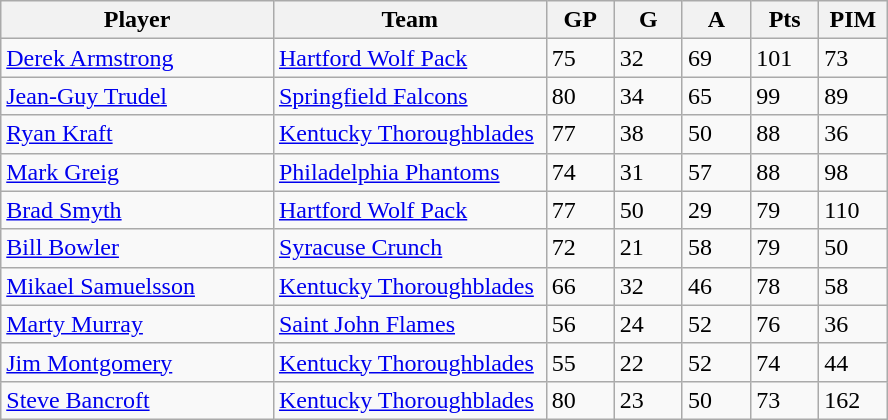<table class="wikitable">
<tr>
<th bgcolor="#DDDDFF" width="30%">Player</th>
<th bgcolor="#DDDDFF" width="30%">Team</th>
<th bgcolor="#DDDDFF" width="7.5%">GP</th>
<th bgcolor="#DDDDFF" width="7.5%">G</th>
<th bgcolor="#DDDDFF" width="7.5%">A</th>
<th bgcolor="#DDDDFF" width="7.5%">Pts</th>
<th bgcolor="#DDDDFF" width="7.5%">PIM</th>
</tr>
<tr>
<td><a href='#'>Derek Armstrong</a></td>
<td><a href='#'>Hartford Wolf Pack</a></td>
<td>75</td>
<td>32</td>
<td>69</td>
<td>101</td>
<td>73</td>
</tr>
<tr>
<td><a href='#'>Jean-Guy Trudel</a></td>
<td><a href='#'>Springfield Falcons</a></td>
<td>80</td>
<td>34</td>
<td>65</td>
<td>99</td>
<td>89</td>
</tr>
<tr>
<td><a href='#'>Ryan Kraft</a></td>
<td><a href='#'>Kentucky Thoroughblades</a></td>
<td>77</td>
<td>38</td>
<td>50</td>
<td>88</td>
<td>36</td>
</tr>
<tr>
<td><a href='#'>Mark Greig</a></td>
<td><a href='#'>Philadelphia Phantoms</a></td>
<td>74</td>
<td>31</td>
<td>57</td>
<td>88</td>
<td>98</td>
</tr>
<tr>
<td><a href='#'>Brad Smyth</a></td>
<td><a href='#'>Hartford Wolf Pack</a></td>
<td>77</td>
<td>50</td>
<td>29</td>
<td>79</td>
<td>110</td>
</tr>
<tr>
<td><a href='#'>Bill Bowler</a></td>
<td><a href='#'>Syracuse Crunch</a></td>
<td>72</td>
<td>21</td>
<td>58</td>
<td>79</td>
<td>50</td>
</tr>
<tr>
<td><a href='#'>Mikael Samuelsson</a></td>
<td><a href='#'>Kentucky Thoroughblades</a></td>
<td>66</td>
<td>32</td>
<td>46</td>
<td>78</td>
<td>58</td>
</tr>
<tr>
<td><a href='#'>Marty Murray</a></td>
<td><a href='#'>Saint John Flames</a></td>
<td>56</td>
<td>24</td>
<td>52</td>
<td>76</td>
<td>36</td>
</tr>
<tr>
<td><a href='#'>Jim Montgomery</a></td>
<td><a href='#'>Kentucky Thoroughblades</a></td>
<td>55</td>
<td>22</td>
<td>52</td>
<td>74</td>
<td>44</td>
</tr>
<tr>
<td><a href='#'>Steve Bancroft</a></td>
<td><a href='#'>Kentucky Thoroughblades</a></td>
<td>80</td>
<td>23</td>
<td>50</td>
<td>73</td>
<td>162</td>
</tr>
</table>
